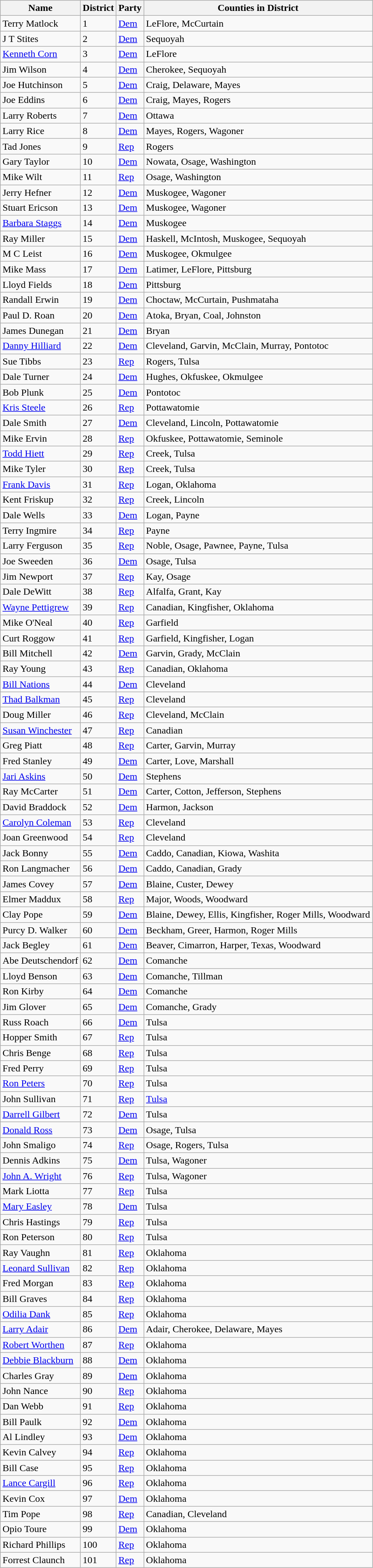<table class="wikitable sortable">
<tr>
<th>Name</th>
<th>District</th>
<th>Party</th>
<th>Counties in District</th>
</tr>
<tr>
<td>Terry Matlock</td>
<td>1</td>
<td><a href='#'>Dem</a></td>
<td>LeFlore, McCurtain</td>
</tr>
<tr>
<td>J T Stites</td>
<td>2</td>
<td><a href='#'>Dem</a></td>
<td>Sequoyah</td>
</tr>
<tr>
<td><a href='#'>Kenneth Corn</a></td>
<td>3</td>
<td><a href='#'>Dem</a></td>
<td>LeFlore</td>
</tr>
<tr>
<td>Jim Wilson</td>
<td>4</td>
<td><a href='#'>Dem</a></td>
<td>Cherokee, Sequoyah</td>
</tr>
<tr>
<td>Joe Hutchinson</td>
<td>5</td>
<td><a href='#'>Dem</a></td>
<td>Craig, Delaware, Mayes</td>
</tr>
<tr>
<td>Joe Eddins</td>
<td>6</td>
<td><a href='#'>Dem</a></td>
<td>Craig, Mayes, Rogers</td>
</tr>
<tr>
<td>Larry Roberts</td>
<td>7</td>
<td><a href='#'>Dem</a></td>
<td>Ottawa</td>
</tr>
<tr>
<td>Larry Rice</td>
<td>8</td>
<td><a href='#'>Dem</a></td>
<td>Mayes, Rogers, Wagoner</td>
</tr>
<tr>
<td>Tad Jones</td>
<td>9</td>
<td><a href='#'>Rep</a></td>
<td>Rogers</td>
</tr>
<tr>
<td>Gary Taylor</td>
<td>10</td>
<td><a href='#'>Dem</a></td>
<td>Nowata, Osage, Washington</td>
</tr>
<tr>
<td>Mike Wilt</td>
<td>11</td>
<td><a href='#'>Rep</a></td>
<td>Osage, Washington</td>
</tr>
<tr>
<td>Jerry Hefner</td>
<td>12</td>
<td><a href='#'>Dem</a></td>
<td>Muskogee, Wagoner</td>
</tr>
<tr>
<td>Stuart Ericson</td>
<td>13</td>
<td><a href='#'>Dem</a></td>
<td>Muskogee, Wagoner</td>
</tr>
<tr>
<td><a href='#'>Barbara Staggs</a></td>
<td>14</td>
<td><a href='#'>Dem</a></td>
<td>Muskogee</td>
</tr>
<tr>
<td>Ray Miller</td>
<td>15</td>
<td><a href='#'>Dem</a></td>
<td>Haskell, McIntosh, Muskogee, Sequoyah</td>
</tr>
<tr>
<td>M C Leist</td>
<td>16</td>
<td><a href='#'>Dem</a></td>
<td>Muskogee, Okmulgee</td>
</tr>
<tr>
<td>Mike Mass</td>
<td>17</td>
<td><a href='#'>Dem</a></td>
<td>Latimer, LeFlore, Pittsburg</td>
</tr>
<tr>
<td>Lloyd Fields</td>
<td>18</td>
<td><a href='#'>Dem</a></td>
<td>Pittsburg</td>
</tr>
<tr>
<td>Randall Erwin</td>
<td>19</td>
<td><a href='#'>Dem</a></td>
<td>Choctaw, McCurtain, Pushmataha</td>
</tr>
<tr>
<td>Paul D. Roan</td>
<td>20</td>
<td><a href='#'>Dem</a></td>
<td>Atoka, Bryan, Coal, Johnston</td>
</tr>
<tr>
<td>James Dunegan</td>
<td>21</td>
<td><a href='#'>Dem</a></td>
<td>Bryan</td>
</tr>
<tr>
<td><a href='#'>Danny Hilliard</a></td>
<td>22</td>
<td><a href='#'>Dem</a></td>
<td>Cleveland, Garvin, McClain, Murray, Pontotoc</td>
</tr>
<tr>
<td>Sue Tibbs</td>
<td>23</td>
<td><a href='#'>Rep</a></td>
<td>Rogers, Tulsa</td>
</tr>
<tr>
<td>Dale Turner</td>
<td>24</td>
<td><a href='#'>Dem</a></td>
<td>Hughes, Okfuskee, Okmulgee</td>
</tr>
<tr>
<td>Bob Plunk</td>
<td>25</td>
<td><a href='#'>Dem</a></td>
<td>Pontotoc</td>
</tr>
<tr>
<td><a href='#'>Kris Steele</a></td>
<td>26</td>
<td><a href='#'>Rep</a></td>
<td>Pottawatomie</td>
</tr>
<tr>
<td>Dale Smith</td>
<td>27</td>
<td><a href='#'>Dem</a></td>
<td>Cleveland, Lincoln, Pottawatomie</td>
</tr>
<tr>
<td>Mike Ervin</td>
<td>28</td>
<td><a href='#'>Rep</a></td>
<td>Okfuskee, Pottawatomie, Seminole</td>
</tr>
<tr>
<td><a href='#'>Todd Hiett</a></td>
<td>29</td>
<td><a href='#'>Rep</a></td>
<td>Creek, Tulsa</td>
</tr>
<tr>
<td>Mike Tyler</td>
<td>30</td>
<td><a href='#'>Rep</a></td>
<td>Creek, Tulsa</td>
</tr>
<tr>
<td><a href='#'>Frank Davis</a></td>
<td>31</td>
<td><a href='#'>Rep</a></td>
<td>Logan, Oklahoma</td>
</tr>
<tr>
<td>Kent Friskup</td>
<td>32</td>
<td><a href='#'>Rep</a></td>
<td>Creek, Lincoln</td>
</tr>
<tr>
<td>Dale Wells</td>
<td>33</td>
<td><a href='#'>Dem</a></td>
<td>Logan, Payne</td>
</tr>
<tr>
<td>Terry Ingmire</td>
<td>34</td>
<td><a href='#'>Rep</a></td>
<td>Payne</td>
</tr>
<tr>
<td>Larry Ferguson</td>
<td>35</td>
<td><a href='#'>Rep</a></td>
<td>Noble, Osage, Pawnee, Payne, Tulsa</td>
</tr>
<tr>
<td>Joe Sweeden</td>
<td>36</td>
<td><a href='#'>Dem</a></td>
<td>Osage, Tulsa</td>
</tr>
<tr>
<td>Jim Newport</td>
<td>37</td>
<td><a href='#'>Rep</a></td>
<td>Kay, Osage</td>
</tr>
<tr>
<td>Dale DeWitt</td>
<td>38</td>
<td><a href='#'>Rep</a></td>
<td>Alfalfa, Grant, Kay</td>
</tr>
<tr>
<td><a href='#'>Wayne Pettigrew</a></td>
<td>39</td>
<td><a href='#'>Rep</a></td>
<td>Canadian, Kingfisher, Oklahoma</td>
</tr>
<tr>
<td>Mike O'Neal</td>
<td>40</td>
<td><a href='#'>Rep</a></td>
<td>Garfield</td>
</tr>
<tr>
<td>Curt Roggow</td>
<td>41</td>
<td><a href='#'>Rep</a></td>
<td>Garfield, Kingfisher, Logan</td>
</tr>
<tr>
<td>Bill Mitchell</td>
<td>42</td>
<td><a href='#'>Dem</a></td>
<td>Garvin, Grady, McClain</td>
</tr>
<tr>
<td>Ray Young</td>
<td>43</td>
<td><a href='#'>Rep</a></td>
<td>Canadian, Oklahoma</td>
</tr>
<tr>
<td><a href='#'>Bill Nations</a></td>
<td>44</td>
<td><a href='#'>Dem</a></td>
<td>Cleveland</td>
</tr>
<tr>
<td><a href='#'>Thad Balkman</a></td>
<td>45</td>
<td><a href='#'>Rep</a></td>
<td>Cleveland</td>
</tr>
<tr>
<td>Doug Miller</td>
<td>46</td>
<td><a href='#'>Rep</a></td>
<td>Cleveland, McClain</td>
</tr>
<tr>
<td><a href='#'>Susan Winchester</a></td>
<td>47</td>
<td><a href='#'>Rep</a></td>
<td>Canadian</td>
</tr>
<tr>
<td>Greg Piatt</td>
<td>48</td>
<td><a href='#'>Rep</a></td>
<td>Carter, Garvin, Murray</td>
</tr>
<tr>
<td>Fred Stanley</td>
<td>49</td>
<td><a href='#'>Dem</a></td>
<td>Carter, Love, Marshall</td>
</tr>
<tr>
<td><a href='#'>Jari Askins</a></td>
<td>50</td>
<td><a href='#'>Dem</a></td>
<td>Stephens</td>
</tr>
<tr>
<td>Ray McCarter</td>
<td>51</td>
<td><a href='#'>Dem</a></td>
<td>Carter, Cotton, Jefferson, Stephens</td>
</tr>
<tr>
<td>David Braddock</td>
<td>52</td>
<td><a href='#'>Dem</a></td>
<td>Harmon, Jackson</td>
</tr>
<tr>
<td><a href='#'>Carolyn Coleman</a></td>
<td>53</td>
<td><a href='#'>Rep</a></td>
<td>Cleveland</td>
</tr>
<tr>
<td>Joan Greenwood</td>
<td>54</td>
<td><a href='#'>Rep</a></td>
<td>Cleveland</td>
</tr>
<tr>
<td>Jack Bonny</td>
<td>55</td>
<td><a href='#'>Dem</a></td>
<td>Caddo, Canadian, Kiowa, Washita</td>
</tr>
<tr>
<td>Ron Langmacher</td>
<td>56</td>
<td><a href='#'>Dem</a></td>
<td>Caddo, Canadian, Grady</td>
</tr>
<tr>
<td>James Covey</td>
<td>57</td>
<td><a href='#'>Dem</a></td>
<td>Blaine, Custer, Dewey</td>
</tr>
<tr>
<td>Elmer Maddux</td>
<td>58</td>
<td><a href='#'>Rep</a></td>
<td>Major, Woods, Woodward</td>
</tr>
<tr>
<td>Clay Pope</td>
<td>59</td>
<td><a href='#'>Dem</a></td>
<td>Blaine, Dewey, Ellis, Kingfisher, Roger Mills, Woodward</td>
</tr>
<tr>
<td>Purcy D. Walker</td>
<td>60</td>
<td><a href='#'>Dem</a></td>
<td>Beckham, Greer, Harmon, Roger Mills</td>
</tr>
<tr>
<td>Jack Begley</td>
<td>61</td>
<td><a href='#'>Dem</a></td>
<td>Beaver, Cimarron, Harper, Texas, Woodward</td>
</tr>
<tr>
<td>Abe Deutschendorf</td>
<td>62</td>
<td><a href='#'>Dem</a></td>
<td>Comanche</td>
</tr>
<tr>
<td>Lloyd Benson</td>
<td>63</td>
<td><a href='#'>Dem</a></td>
<td>Comanche, Tillman</td>
</tr>
<tr>
<td>Ron Kirby</td>
<td>64</td>
<td><a href='#'>Dem</a></td>
<td>Comanche</td>
</tr>
<tr>
<td>Jim Glover</td>
<td>65</td>
<td><a href='#'>Dem</a></td>
<td>Comanche, Grady</td>
</tr>
<tr>
<td>Russ Roach</td>
<td>66</td>
<td><a href='#'>Dem</a></td>
<td>Tulsa</td>
</tr>
<tr>
<td>Hopper Smith</td>
<td>67</td>
<td><a href='#'>Rep</a></td>
<td>Tulsa</td>
</tr>
<tr>
<td>Chris Benge</td>
<td>68</td>
<td><a href='#'>Rep</a></td>
<td>Tulsa</td>
</tr>
<tr>
<td>Fred Perry</td>
<td>69</td>
<td><a href='#'>Rep</a></td>
<td>Tulsa</td>
</tr>
<tr>
<td><a href='#'>Ron Peters</a></td>
<td>70</td>
<td><a href='#'>Rep</a></td>
<td>Tulsa</td>
</tr>
<tr>
<td>John Sullivan</td>
<td>71</td>
<td><a href='#'>Rep</a></td>
<td><a href='#'>Tulsa</a></td>
</tr>
<tr>
<td><a href='#'>Darrell Gilbert</a></td>
<td>72</td>
<td><a href='#'>Dem</a></td>
<td>Tulsa</td>
</tr>
<tr>
<td><a href='#'>Donald Ross</a></td>
<td>73</td>
<td><a href='#'>Dem</a></td>
<td>Osage, Tulsa</td>
</tr>
<tr>
<td>John Smaligo</td>
<td>74</td>
<td><a href='#'>Rep</a></td>
<td>Osage, Rogers, Tulsa</td>
</tr>
<tr>
<td>Dennis Adkins</td>
<td>75</td>
<td><a href='#'>Dem</a></td>
<td>Tulsa, Wagoner</td>
</tr>
<tr>
<td><a href='#'>John A. Wright</a></td>
<td>76</td>
<td><a href='#'>Rep</a></td>
<td>Tulsa, Wagoner</td>
</tr>
<tr>
<td>Mark Liotta</td>
<td>77</td>
<td><a href='#'>Rep</a></td>
<td>Tulsa</td>
</tr>
<tr>
<td><a href='#'>Mary Easley</a></td>
<td>78</td>
<td><a href='#'>Dem</a></td>
<td>Tulsa</td>
</tr>
<tr>
<td>Chris Hastings</td>
<td>79</td>
<td><a href='#'>Rep</a></td>
<td>Tulsa</td>
</tr>
<tr>
<td>Ron Peterson</td>
<td>80</td>
<td><a href='#'>Rep</a></td>
<td>Tulsa</td>
</tr>
<tr>
<td>Ray Vaughn</td>
<td>81</td>
<td><a href='#'>Rep</a></td>
<td>Oklahoma</td>
</tr>
<tr>
<td><a href='#'>Leonard Sullivan</a></td>
<td>82</td>
<td><a href='#'>Rep</a></td>
<td>Oklahoma</td>
</tr>
<tr>
<td>Fred Morgan</td>
<td>83</td>
<td><a href='#'>Rep</a></td>
<td>Oklahoma</td>
</tr>
<tr>
<td>Bill Graves</td>
<td>84</td>
<td><a href='#'>Rep</a></td>
<td>Oklahoma</td>
</tr>
<tr>
<td><a href='#'>Odilia Dank</a></td>
<td>85</td>
<td><a href='#'>Rep</a></td>
<td>Oklahoma</td>
</tr>
<tr>
<td><a href='#'>Larry Adair</a></td>
<td>86</td>
<td><a href='#'>Dem</a></td>
<td>Adair, Cherokee, Delaware, Mayes</td>
</tr>
<tr>
<td><a href='#'>Robert Worthen</a></td>
<td>87</td>
<td><a href='#'>Rep</a></td>
<td>Oklahoma</td>
</tr>
<tr>
<td><a href='#'>Debbie Blackburn</a></td>
<td>88</td>
<td><a href='#'>Dem</a></td>
<td>Oklahoma</td>
</tr>
<tr>
<td>Charles Gray</td>
<td>89</td>
<td><a href='#'>Dem</a></td>
<td>Oklahoma</td>
</tr>
<tr>
<td>John Nance</td>
<td>90</td>
<td><a href='#'>Rep</a></td>
<td>Oklahoma</td>
</tr>
<tr>
<td>Dan Webb</td>
<td>91</td>
<td><a href='#'>Rep</a></td>
<td>Oklahoma</td>
</tr>
<tr>
<td>Bill Paulk</td>
<td>92</td>
<td><a href='#'>Dem</a></td>
<td>Oklahoma</td>
</tr>
<tr>
<td>Al Lindley</td>
<td>93</td>
<td><a href='#'>Dem</a></td>
<td>Oklahoma</td>
</tr>
<tr>
<td>Kevin Calvey</td>
<td>94</td>
<td><a href='#'>Rep</a></td>
<td>Oklahoma</td>
</tr>
<tr>
<td>Bill Case</td>
<td>95</td>
<td><a href='#'>Rep</a></td>
<td>Oklahoma</td>
</tr>
<tr>
<td><a href='#'>Lance Cargill</a></td>
<td>96</td>
<td><a href='#'>Rep</a></td>
<td>Oklahoma</td>
</tr>
<tr>
<td>Kevin Cox</td>
<td>97</td>
<td><a href='#'>Dem</a></td>
<td>Oklahoma</td>
</tr>
<tr>
<td>Tim Pope</td>
<td>98</td>
<td><a href='#'>Rep</a></td>
<td>Canadian, Cleveland</td>
</tr>
<tr>
<td>Opio Toure</td>
<td>99</td>
<td><a href='#'>Dem</a></td>
<td>Oklahoma</td>
</tr>
<tr>
<td>Richard Phillips</td>
<td>100</td>
<td><a href='#'>Rep</a></td>
<td>Oklahoma</td>
</tr>
<tr>
<td>Forrest Claunch</td>
<td>101</td>
<td><a href='#'>Rep</a></td>
<td>Oklahoma</td>
</tr>
</table>
